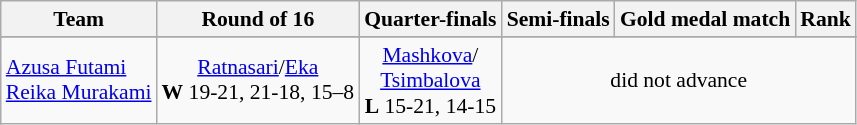<table class="wikitable" style="font-size:90%">
<tr>
<th>Team</th>
<th>Round of 16</th>
<th>Quarter-finals</th>
<th>Semi-finals</th>
<th>Gold medal match</th>
<th>Rank</th>
</tr>
<tr style="font-size:95%">
</tr>
<tr align=center>
<td align=left><a href='#'>Azusa Futami</a><br><a href='#'>Reika Murakami</a></td>
<td> <a href='#'>Ratnasari</a>/<a href='#'>Eka</a><br><strong>W</strong> 19-21, 21-18, 15–8</td>
<td> <a href='#'>Mashkova</a>/<br><a href='#'>Tsimbalova</a><br><strong>L</strong> 15-21, 14-15</td>
<td colspan=3>did not advance</td>
</tr>
</table>
